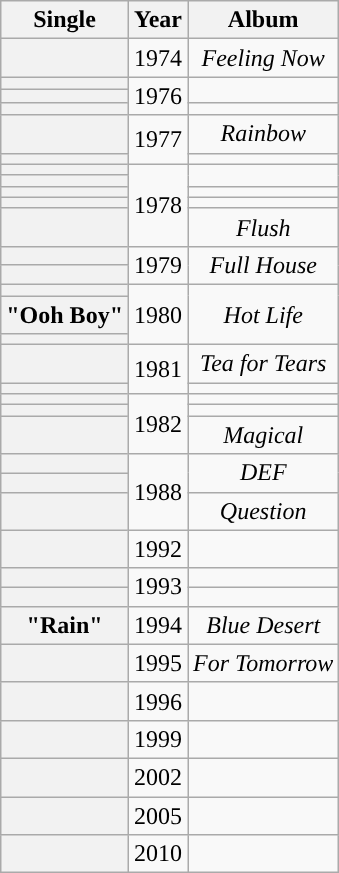<table class="wikitable plainrowheaders" style="text-align:center;" border="1">
<tr>
<th rowspan="1">Single</th>
<th rowspan="1">Year</th>
<th rowspan=1">Album</th>
</tr>
<tr>
<th scope=row></th>
<td>1974</td>
<td><em>Feeling Now</em></td>
</tr>
<tr>
<th scope=row></th>
<td rowspan=3>1976</td>
<td rowspan=2></td>
</tr>
<tr>
<th scope=row></th>
</tr>
<tr>
<th scope=row></th>
<td></td>
</tr>
<tr>
<th scope=row></th>
<td rowspan=2>1977</td>
<td><em>Rainbow</em></td>
</tr>
<tr>
<th scope=row></th>
<td></td>
</tr>
<tr>
<th scope=row></th>
<td rowspan=5>1978</td>
<td rowspan=2></td>
</tr>
<tr>
<th scope=row></th>
</tr>
<tr>
<th scope=row></th>
<td></td>
</tr>
<tr>
<th scope=row></th>
<td></td>
</tr>
<tr>
<th scope=row></th>
<td><em>Flush</em></td>
</tr>
<tr>
<th scope=row></th>
<td rowspan=2>1979</td>
<td rowspan=2><em>Full House</em></td>
</tr>
<tr>
<th scope=row></th>
</tr>
<tr>
<th scope=row></th>
<td rowspan=3>1980</td>
<td rowspan=3><em>Hot Life</em></td>
</tr>
<tr>
<th scope=row>"Ooh Boy"</th>
</tr>
<tr>
<th scope=row></th>
</tr>
<tr>
<th scope=row></th>
<td rowspan=2>1981</td>
<td><em>Tea for Tears</em></td>
</tr>
<tr>
<th scope=row></th>
<td></td>
</tr>
<tr>
<th scope=row></th>
<td rowspan=3>1982</td>
<td></td>
</tr>
<tr>
<th scope=row></th>
<td></td>
</tr>
<tr>
<th scope=row></th>
<td><em>Magical</em></td>
</tr>
<tr>
<th scope=row></th>
<td rowspan=3>1988</td>
<td rowspan=2><em>DEF</em></td>
</tr>
<tr>
<th scope=row></th>
</tr>
<tr>
<th scope=row></th>
<td><em>Question</em></td>
</tr>
<tr>
<th scope=row></th>
<td>1992</td>
<td></td>
</tr>
<tr>
<th scope=row></th>
<td rowspan=2>1993</td>
<td></td>
</tr>
<tr>
<th scope=row></th>
<td></td>
</tr>
<tr>
<th scope=row>"Rain"</th>
<td>1994</td>
<td><em>Blue Desert</em></td>
</tr>
<tr>
<th scope=row></th>
<td>1995</td>
<td><em>For Tomorrow</em></td>
</tr>
<tr>
<th scope=row></th>
<td>1996</td>
<td></td>
</tr>
<tr>
<th scope=row></th>
<td>1999</td>
<td></td>
</tr>
<tr>
<th scope=row></th>
<td>2002</td>
<td></td>
</tr>
<tr>
<th scope=row></th>
<td>2005</td>
<td></td>
</tr>
<tr>
<th scope=row></th>
<td>2010</td>
<td></td>
</tr>
</table>
